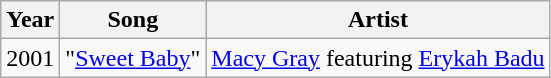<table class="wikitable sortable">
<tr>
<th>Year</th>
<th>Song</th>
<th>Artist</th>
</tr>
<tr>
<td>2001</td>
<td>"<a href='#'>Sweet Baby</a>"</td>
<td><a href='#'>Macy Gray</a> featuring <a href='#'>Erykah Badu</a></td>
</tr>
</table>
